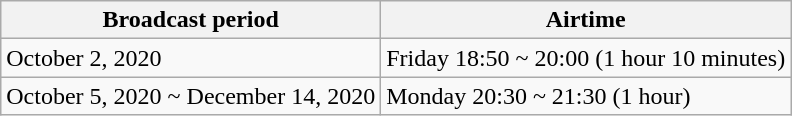<table class="wikitable">
<tr>
<th>Broadcast period</th>
<th>Airtime</th>
</tr>
<tr>
<td>October 2, 2020</td>
<td>Friday 18:50 ~ 20:00 (1 hour 10 minutes)</td>
</tr>
<tr>
<td>October 5, 2020 ~  December 14, 2020</td>
<td>Monday 20:30 ~ 21:30 (1 hour)</td>
</tr>
</table>
